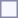<table style="border:1px solid #8888aa; background-color:#f7f8ff; padding:5px; font-size:95%; margin: 0px 12px 12px 0px;">
</table>
